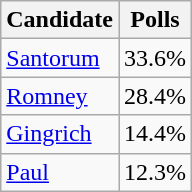<table class="wikitable sortable floatright">
<tr>
<th>Candidate</th>
<th>Polls</th>
</tr>
<tr>
<td><a href='#'>Santorum</a></td>
<td>33.6%</td>
</tr>
<tr>
<td><a href='#'>Romney</a></td>
<td>28.4%</td>
</tr>
<tr>
<td><a href='#'>Gingrich</a></td>
<td>14.4%</td>
</tr>
<tr>
<td><a href='#'>Paul</a></td>
<td>12.3%</td>
</tr>
</table>
